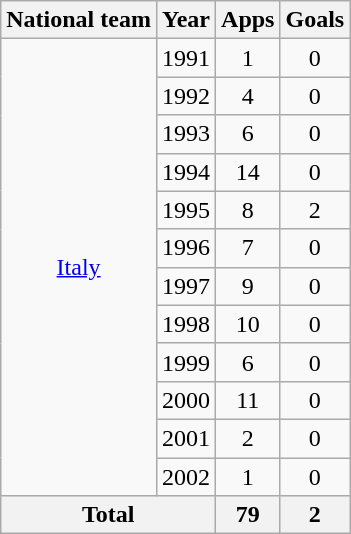<table class="wikitable" style="text-align:center">
<tr>
<th>National team</th>
<th>Year</th>
<th>Apps</th>
<th>Goals</th>
</tr>
<tr>
<td rowspan="12"><a href='#'>Italy</a></td>
<td>1991</td>
<td>1</td>
<td>0</td>
</tr>
<tr>
<td>1992</td>
<td>4</td>
<td>0</td>
</tr>
<tr>
<td>1993</td>
<td>6</td>
<td>0</td>
</tr>
<tr>
<td>1994</td>
<td>14</td>
<td>0</td>
</tr>
<tr>
<td>1995</td>
<td>8</td>
<td>2</td>
</tr>
<tr>
<td>1996</td>
<td>7</td>
<td>0</td>
</tr>
<tr>
<td>1997</td>
<td>9</td>
<td>0</td>
</tr>
<tr>
<td>1998</td>
<td>10</td>
<td>0</td>
</tr>
<tr>
<td>1999</td>
<td>6</td>
<td>0</td>
</tr>
<tr>
<td>2000</td>
<td>11</td>
<td>0</td>
</tr>
<tr>
<td>2001</td>
<td>2</td>
<td>0</td>
</tr>
<tr>
<td>2002</td>
<td>1</td>
<td>0</td>
</tr>
<tr>
<th colspan="2">Total</th>
<th>79</th>
<th>2</th>
</tr>
</table>
